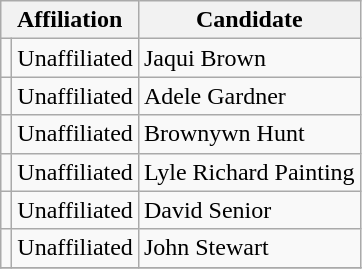<table class="wikitable sortable">
<tr>
<th colspan=2>Affiliation</th>
<th>Candidate</th>
</tr>
<tr>
<td bgcolor=></td>
<td>Unaffiliated</td>
<td>Jaqui Brown</td>
</tr>
<tr>
<td bgcolor=></td>
<td>Unaffiliated</td>
<td>Adele Gardner</td>
</tr>
<tr>
<td bgcolor=></td>
<td>Unaffiliated</td>
<td>Brownywn Hunt</td>
</tr>
<tr>
<td bgcolor=></td>
<td>Unaffiliated</td>
<td>Lyle Richard Painting</td>
</tr>
<tr>
<td bgcolor=></td>
<td>Unaffiliated</td>
<td>David Senior</td>
</tr>
<tr>
<td bgcolor=></td>
<td>Unaffiliated</td>
<td>John Stewart</td>
</tr>
<tr>
</tr>
</table>
